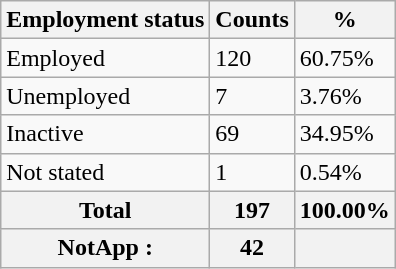<table class="wikitable sortable">
<tr>
<th>Employment status</th>
<th>Counts</th>
<th>%</th>
</tr>
<tr>
<td>Employed</td>
<td>120</td>
<td>60.75%</td>
</tr>
<tr>
<td>Unemployed</td>
<td>7</td>
<td>3.76%</td>
</tr>
<tr>
<td>Inactive</td>
<td>69</td>
<td>34.95%</td>
</tr>
<tr>
<td>Not stated</td>
<td>1</td>
<td>0.54%</td>
</tr>
<tr>
<th>Total</th>
<th>197</th>
<th>100.00%</th>
</tr>
<tr>
<th>NotApp :</th>
<th>42</th>
<th></th>
</tr>
</table>
